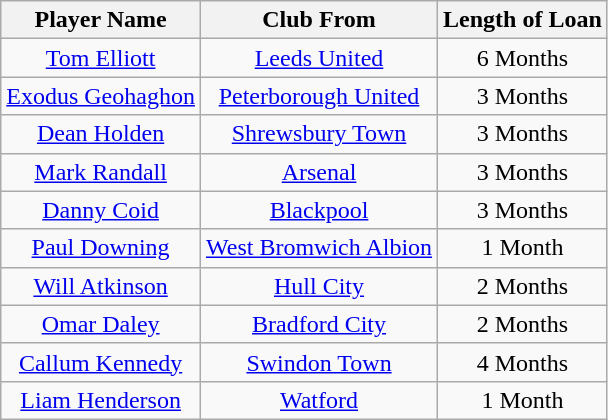<table class="wikitable" style="text-align: center">
<tr>
<th>Player Name</th>
<th>Club From</th>
<th>Length of Loan</th>
</tr>
<tr>
<td> <a href='#'>Tom Elliott</a></td>
<td><a href='#'>Leeds United</a></td>
<td>6 Months</td>
</tr>
<tr>
<td> <a href='#'>Exodus Geohaghon</a></td>
<td><a href='#'>Peterborough United</a></td>
<td>3 Months</td>
</tr>
<tr>
<td> <a href='#'>Dean Holden</a></td>
<td><a href='#'>Shrewsbury Town</a></td>
<td>3 Months</td>
</tr>
<tr>
<td> <a href='#'>Mark Randall</a></td>
<td><a href='#'>Arsenal</a></td>
<td>3 Months</td>
</tr>
<tr>
<td> <a href='#'>Danny Coid</a></td>
<td><a href='#'>Blackpool</a></td>
<td>3 Months</td>
</tr>
<tr>
<td> <a href='#'>Paul Downing</a></td>
<td><a href='#'>West Bromwich Albion</a></td>
<td>1 Month</td>
</tr>
<tr>
<td> <a href='#'>Will Atkinson</a></td>
<td><a href='#'>Hull City</a></td>
<td>2 Months</td>
</tr>
<tr>
<td> <a href='#'>Omar Daley</a></td>
<td><a href='#'>Bradford City</a></td>
<td>2 Months</td>
</tr>
<tr>
<td> <a href='#'>Callum Kennedy</a></td>
<td><a href='#'>Swindon Town</a></td>
<td>4 Months</td>
</tr>
<tr>
<td> <a href='#'>Liam Henderson</a></td>
<td><a href='#'>Watford</a></td>
<td>1 Month</td>
</tr>
</table>
